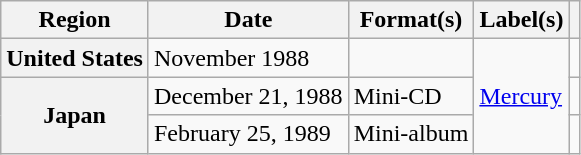<table class="wikitable plainrowheaders">
<tr>
<th scope="col">Region</th>
<th scope="col">Date</th>
<th scope="col">Format(s)</th>
<th scope="col">Label(s)</th>
<th scope="col"></th>
</tr>
<tr>
<th scope="row">United States</th>
<td>November 1988</td>
<td></td>
<td rowspan="3"><a href='#'>Mercury</a></td>
<td></td>
</tr>
<tr>
<th scope="row" rowspan="2">Japan</th>
<td>December 21, 1988</td>
<td>Mini-CD</td>
<td></td>
</tr>
<tr>
<td>February 25, 1989</td>
<td>Mini-album</td>
<td></td>
</tr>
</table>
